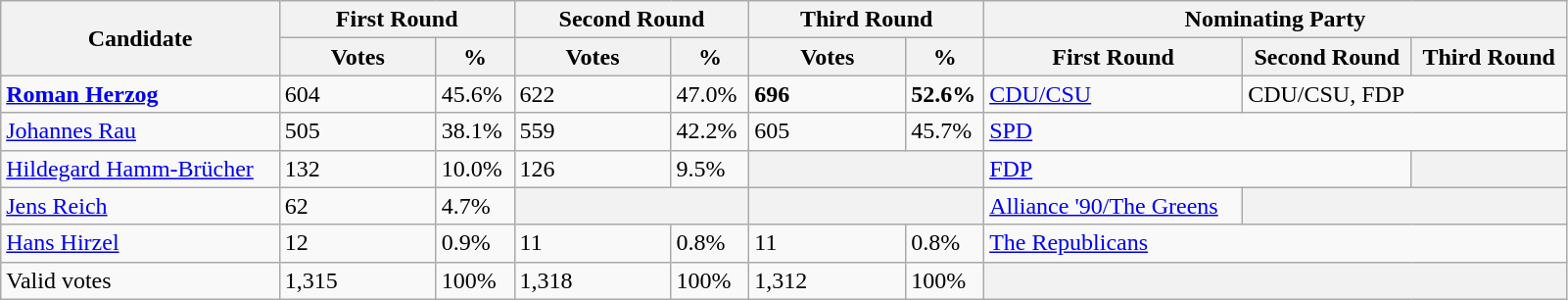<table class="wikitable">
<tr>
<th rowspan="2">Candidate</th>
<th colspan="2">First Round</th>
<th colspan="2">Second Round</th>
<th colspan="2">Third Round</th>
<th colspan="3">Nominating Party</th>
</tr>
<tr ---->
<th width="10%">Votes</th>
<th width="5%">%</th>
<th width="10%">Votes</th>
<th width="5%">%</th>
<th width="10%">Votes</th>
<th width="5%">%</th>
<th>First Round</th>
<th>Second Round</th>
<th>Third Round</th>
</tr>
<tr ---->
<td><strong><a href='#'>Roman Herzog</a></strong></td>
<td>604</td>
<td>45.6%</td>
<td>622</td>
<td>47.0%</td>
<td><strong>696</strong></td>
<td><strong>52.6%</strong></td>
<td><a href='#'>CDU/CSU</a></td>
<td colspan="2">CDU/CSU, FDP</td>
</tr>
<tr ---->
<td><a href='#'>Johannes Rau</a></td>
<td>505</td>
<td>38.1%</td>
<td>559</td>
<td>42.2%</td>
<td>605</td>
<td>45.7%</td>
<td colspan="3"><a href='#'>SPD</a></td>
</tr>
<tr ---->
<td><a href='#'>Hildegard Hamm-Brücher</a></td>
<td>132</td>
<td>10.0%</td>
<td>126</td>
<td>9.5%</td>
<th colspan="2"></th>
<td colspan="2"><a href='#'>FDP</a></td>
<th></th>
</tr>
<tr ---->
<td><a href='#'>Jens Reich</a></td>
<td>62</td>
<td>4.7%</td>
<th colspan="2"></th>
<th colspan="2"></th>
<td><a href='#'>Alliance '90/The Greens</a></td>
<th colspan="2"></th>
</tr>
<tr ---->
<td><a href='#'>Hans Hirzel</a></td>
<td>12</td>
<td>0.9%</td>
<td>11</td>
<td>0.8%</td>
<td>11</td>
<td>0.8%</td>
<td colspan="3"><a href='#'>The Republicans</a></td>
</tr>
<tr>
<td>Valid votes</td>
<td>1,315</td>
<td>100%</td>
<td>1,318</td>
<td>100%</td>
<td>1,312</td>
<td>100%</td>
<th colspan="3"></th>
</tr>
</table>
